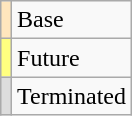<table class="wikitable" style="margin: 1em auto;">
<tr>
<td style="background-color:#FFE6BD"></td>
<td>Base</td>
</tr>
<tr>
<td style="background-color:#FFFF80"></td>
<td>Future</td>
</tr>
<tr>
<td style="background-color:#DDDDDD"></td>
<td>Terminated</td>
</tr>
</table>
